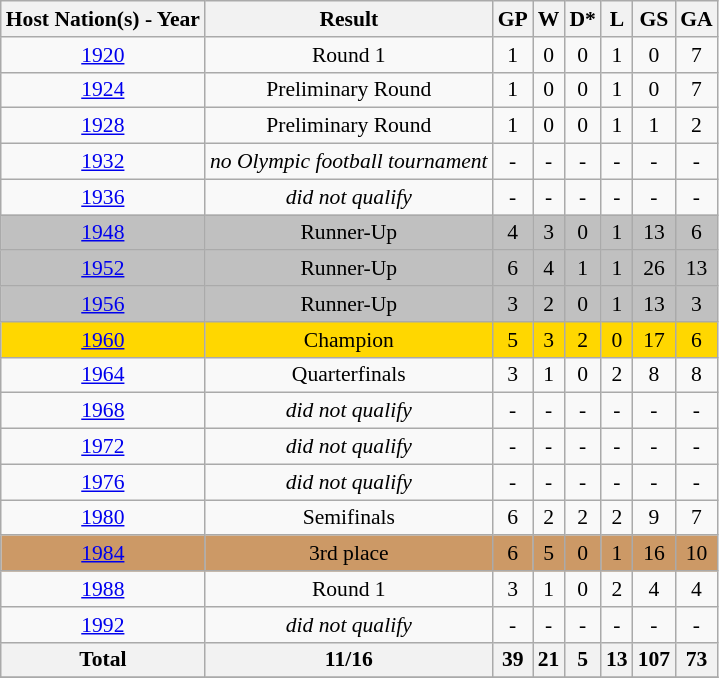<table class="wikitable" style="font-size:90%; text-align: center;">
<tr>
<th>Host Nation(s) - Year</th>
<th>Result</th>
<th>GP</th>
<th>W</th>
<th>D*</th>
<th>L</th>
<th>GS</th>
<th>GA</th>
</tr>
<tr>
<td> <a href='#'>1920</a></td>
<td>Round 1</td>
<td>1</td>
<td>0</td>
<td>0</td>
<td>1</td>
<td>0</td>
<td>7</td>
</tr>
<tr>
<td> <a href='#'>1924</a></td>
<td>Preliminary Round</td>
<td>1</td>
<td>0</td>
<td>0</td>
<td>1</td>
<td>0</td>
<td>7</td>
</tr>
<tr>
<td> <a href='#'>1928</a></td>
<td>Preliminary Round</td>
<td>1</td>
<td>0</td>
<td>0</td>
<td>1</td>
<td>1</td>
<td>2</td>
</tr>
<tr>
<td> <a href='#'>1932</a></td>
<td><em>no Olympic football tournament</em></td>
<td>-</td>
<td>-</td>
<td>-</td>
<td>-</td>
<td>-</td>
<td>-</td>
</tr>
<tr>
<td> <a href='#'>1936</a></td>
<td><em>did not qualify</em></td>
<td>-</td>
<td>-</td>
<td>-</td>
<td>-</td>
<td>-</td>
<td>-</td>
</tr>
<tr bgcolor=silver>
<td> <a href='#'>1948</a></td>
<td>Runner-Up</td>
<td>4</td>
<td>3</td>
<td>0</td>
<td>1</td>
<td>13</td>
<td>6</td>
</tr>
<tr bgcolor=silver>
<td> <a href='#'>1952</a></td>
<td>Runner-Up</td>
<td>6</td>
<td>4</td>
<td>1</td>
<td>1</td>
<td>26</td>
<td>13</td>
</tr>
<tr bgcolor=silver>
<td> <a href='#'>1956</a></td>
<td>Runner-Up</td>
<td>3</td>
<td>2</td>
<td>0</td>
<td>1</td>
<td>13</td>
<td>3</td>
</tr>
<tr bgcolor=gold>
<td> <a href='#'>1960</a></td>
<td>Champion</td>
<td>5</td>
<td>3</td>
<td>2</td>
<td>0</td>
<td>17</td>
<td>6</td>
</tr>
<tr>
<td> <a href='#'>1964</a></td>
<td>Quarterfinals</td>
<td>3</td>
<td>1</td>
<td>0</td>
<td>2</td>
<td>8</td>
<td>8</td>
</tr>
<tr>
<td> <a href='#'>1968</a></td>
<td><em>did not qualify</em></td>
<td>-</td>
<td>-</td>
<td>-</td>
<td>-</td>
<td>-</td>
<td>-</td>
</tr>
<tr>
<td> <a href='#'>1972</a></td>
<td><em>did not qualify</em></td>
<td>-</td>
<td>-</td>
<td>-</td>
<td>-</td>
<td>-</td>
<td>-</td>
</tr>
<tr>
<td> <a href='#'>1976</a></td>
<td><em>did not qualify</em></td>
<td>-</td>
<td>-</td>
<td>-</td>
<td>-</td>
<td>-</td>
<td>-</td>
</tr>
<tr>
<td> <a href='#'>1980</a></td>
<td>Semifinals</td>
<td>6</td>
<td>2</td>
<td>2</td>
<td>2</td>
<td>9</td>
<td>7</td>
</tr>
<tr bgcolor=#cc9966>
<td> <a href='#'>1984</a></td>
<td>3rd place</td>
<td>6</td>
<td>5</td>
<td>0</td>
<td>1</td>
<td>16</td>
<td>10</td>
</tr>
<tr>
<td> <a href='#'>1988</a></td>
<td>Round 1</td>
<td>3</td>
<td>1</td>
<td>0</td>
<td>2</td>
<td>4</td>
<td>4</td>
</tr>
<tr>
<td> <a href='#'>1992</a></td>
<td><em>did not qualify</em></td>
<td>-</td>
<td>-</td>
<td>-</td>
<td>-</td>
<td>-</td>
<td>-</td>
</tr>
<tr>
<th><strong>Total</strong> <em></th>
<th>11/16</th>
<th>39</th>
<th>21</th>
<th>5</th>
<th>13</th>
<th>107</th>
<th>73</th>
</tr>
<tr>
</tr>
</table>
